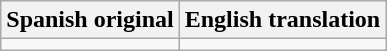<table class="wikitable">
<tr>
<th>Spanish original</th>
<th>English translation</th>
</tr>
<tr style="vertical-align:top; text-align:center; white-space:nowrap;">
<td></td>
<td></td>
</tr>
</table>
